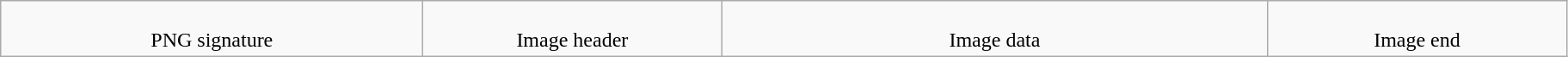<table class="wikitable" style="text-align: center;">
<tr>
<td style="width: 20em"><br>PNG signature</td>
<td style="width: 14em"><br>Image header</td>
<td style="width: 26em"><br>Image data</td>
<td style="width: 14em"><br>Image end</td>
</tr>
</table>
